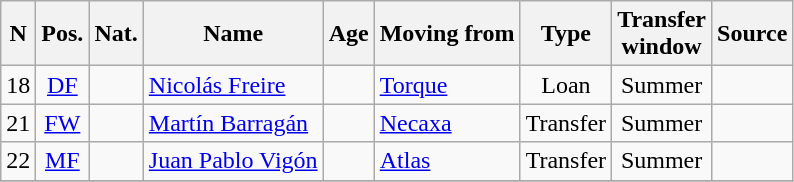<table class="wikitable sortable" style="text-align:center">
<tr>
<th>N</th>
<th>Pos.</th>
<th>Nat.</th>
<th>Name</th>
<th>Age</th>
<th>Moving from</th>
<th>Type</th>
<th>Transfer<br>window</th>
<th>Source</th>
</tr>
<tr>
<td>18</td>
<td><a href='#'>DF</a></td>
<td></td>
<td align=left><a href='#'>Nicolás Freire</a></td>
<td></td>
<td align=left> <a href='#'>Torque</a></td>
<td>Loan</td>
<td>Summer</td>
<td></td>
</tr>
<tr>
<td>21</td>
<td><a href='#'>FW</a></td>
<td></td>
<td align=left><a href='#'>Martín Barragán</a></td>
<td></td>
<td align=left><a href='#'>Necaxa</a></td>
<td>Transfer</td>
<td>Summer</td>
<td></td>
</tr>
<tr>
<td>22</td>
<td><a href='#'>MF</a></td>
<td></td>
<td align=left><a href='#'>Juan Pablo Vigón</a></td>
<td></td>
<td align=left><a href='#'>Atlas</a></td>
<td>Transfer</td>
<td>Summer</td>
<td></td>
</tr>
<tr>
</tr>
</table>
